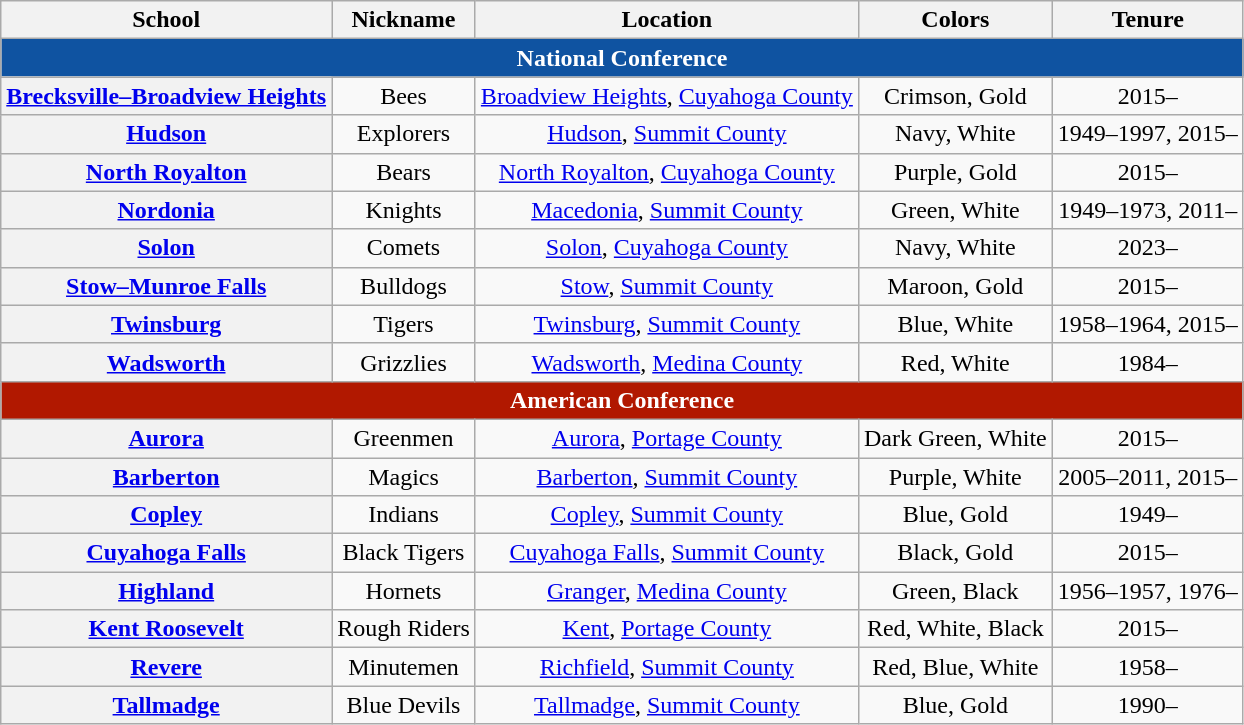<table class="wikitable sortable" style="text-align:center">
<tr>
<th>School</th>
<th>Nickname</th>
<th>Location</th>
<th>Colors</th>
<th>Tenure</th>
</tr>
<tr>
<th colspan=7 style="color:#FFFFFF; background:#0F53A1">National Conference</th>
</tr>
<tr>
<th><a href='#'>Brecksville–Broadview Heights</a></th>
<td>Bees</td>
<td><a href='#'>Broadview Heights</a>, <a href='#'>Cuyahoga County</a></td>
<td>Crimson, Gold<br>  </td>
<td>2015–</td>
</tr>
<tr>
<th><a href='#'>Hudson</a></th>
<td>Explorers</td>
<td><a href='#'>Hudson</a>, <a href='#'>Summit County</a></td>
<td>Navy, White<br> </td>
<td>1949–1997, 2015–</td>
</tr>
<tr>
<th><a href='#'>North Royalton</a></th>
<td>Bears</td>
<td><a href='#'>North Royalton</a>, <a href='#'>Cuyahoga County</a></td>
<td>Purple, Gold<br>  </td>
<td>2015–</td>
</tr>
<tr>
<th><a href='#'>Nordonia</a></th>
<td>Knights</td>
<td><a href='#'>Macedonia</a>, <a href='#'>Summit County</a></td>
<td>Green, White<br> </td>
<td>1949–1973, 2011–</td>
</tr>
<tr>
<th><a href='#'>Solon</a></th>
<td>Comets</td>
<td><a href='#'>Solon</a>,  <a href='#'>Cuyahoga County</a></td>
<td>Navy, White<br> </td>
<td>2023–</td>
</tr>
<tr>
<th><a href='#'>Stow–Munroe Falls</a></th>
<td>Bulldogs</td>
<td><a href='#'>Stow</a>, <a href='#'>Summit County</a></td>
<td>Maroon, Gold<br> </td>
<td>2015–</td>
</tr>
<tr>
<th><a href='#'>Twinsburg</a></th>
<td>Tigers</td>
<td><a href='#'>Twinsburg</a>, <a href='#'>Summit County</a></td>
<td>Blue, White<br> </td>
<td>1958–1964, 2015–</td>
</tr>
<tr>
<th><a href='#'>Wadsworth</a></th>
<td>Grizzlies</td>
<td><a href='#'>Wadsworth</a>, <a href='#'>Medina County</a></td>
<td>Red, White<br> </td>
<td>1984–</td>
</tr>
<tr class="sortbottom">
<th colspan=7 style="color:#FFFFFF; background:#B11800">American Conference</th>
</tr>
<tr>
<th><a href='#'>Aurora</a></th>
<td>Greenmen</td>
<td><a href='#'>Aurora</a>, <a href='#'>Portage County</a></td>
<td>Dark Green, White <br>  </td>
<td>2015–</td>
</tr>
<tr>
<th><a href='#'>Barberton</a></th>
<td>Magics</td>
<td><a href='#'>Barberton</a>, <a href='#'>Summit County</a></td>
<td>Purple, White<br>  </td>
<td>2005–2011, 2015–</td>
</tr>
<tr>
<th><a href='#'>Copley</a></th>
<td>Indians</td>
<td><a href='#'>Copley</a>, <a href='#'>Summit County</a></td>
<td>Blue, Gold<br>  </td>
<td>1949–</td>
</tr>
<tr>
<th><a href='#'>Cuyahoga Falls</a></th>
<td>Black Tigers</td>
<td><a href='#'>Cuyahoga Falls</a>, <a href='#'>Summit County</a></td>
<td>Black, Gold<br> </td>
<td>2015–</td>
</tr>
<tr>
<th><a href='#'>Highland</a></th>
<td>Hornets</td>
<td><a href='#'>Granger</a>, <a href='#'>Medina County</a></td>
<td>Green, Black<br> </td>
<td>1956–1957, 1976–</td>
</tr>
<tr>
<th><a href='#'>Kent Roosevelt</a></th>
<td>Rough Riders</td>
<td><a href='#'>Kent</a>, <a href='#'>Portage County</a></td>
<td>Red, White, Black<br>   </td>
<td>2015–</td>
</tr>
<tr>
<th><a href='#'>Revere</a></th>
<td>Minutemen</td>
<td><a href='#'>Richfield</a>, <a href='#'>Summit County</a></td>
<td>Red, Blue, White<br>  </td>
<td>1958–</td>
</tr>
<tr>
<th><a href='#'>Tallmadge</a></th>
<td>Blue Devils</td>
<td><a href='#'>Tallmadge</a>, <a href='#'>Summit County</a></td>
<td>Blue, Gold<br> </td>
<td>1990–</td>
</tr>
</table>
